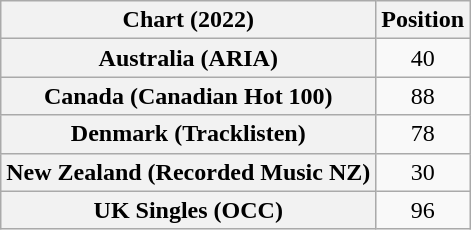<table class="wikitable sortable plainrowheaders" style="text-align:center">
<tr>
<th scope="col">Chart (2022)</th>
<th scope="col">Position</th>
</tr>
<tr>
<th scope="row">Australia (ARIA)</th>
<td>40</td>
</tr>
<tr>
<th scope="row">Canada (Canadian Hot 100)</th>
<td>88</td>
</tr>
<tr>
<th scope="row">Denmark (Tracklisten)</th>
<td>78</td>
</tr>
<tr>
<th scope="row">New Zealand (Recorded Music NZ)</th>
<td>30</td>
</tr>
<tr>
<th scope="row">UK Singles (OCC)</th>
<td>96</td>
</tr>
</table>
